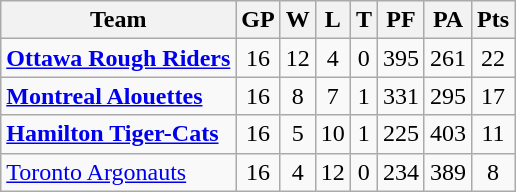<table class="wikitable">
<tr>
<th>Team</th>
<th>GP</th>
<th>W</th>
<th>L</th>
<th>T</th>
<th>PF</th>
<th>PA</th>
<th>Pts</th>
</tr>
<tr align="center">
<td align="left"><strong><a href='#'>Ottawa Rough Riders</a></strong></td>
<td>16</td>
<td>12</td>
<td>4</td>
<td>0</td>
<td>395</td>
<td>261</td>
<td>22</td>
</tr>
<tr align="center">
<td align="left"><strong><a href='#'>Montreal Alouettes</a></strong></td>
<td>16</td>
<td>8</td>
<td>7</td>
<td>1</td>
<td>331</td>
<td>295</td>
<td>17</td>
</tr>
<tr align="center">
<td align="left"><strong><a href='#'>Hamilton Tiger-Cats</a></strong></td>
<td>16</td>
<td>5</td>
<td>10</td>
<td>1</td>
<td>225</td>
<td>403</td>
<td>11</td>
</tr>
<tr align="center">
<td align="left"><a href='#'>Toronto Argonauts</a></td>
<td>16</td>
<td>4</td>
<td>12</td>
<td>0</td>
<td>234</td>
<td>389</td>
<td>8</td>
</tr>
</table>
